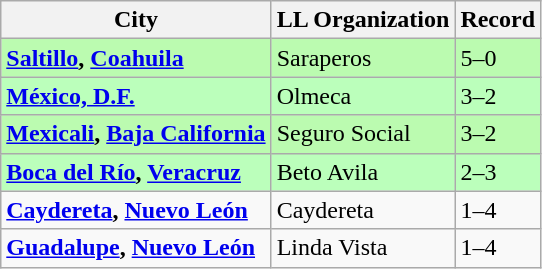<table class="wikitable">
<tr>
<th>City</th>
<th>LL Organization</th>
<th>Record</th>
</tr>
<tr bgcolor=#bbfbb>
<td> <strong><a href='#'>Saltillo</a>, <a href='#'>Coahuila</a></strong></td>
<td>Saraperos</td>
<td>5–0</td>
</tr>
<tr bgcolor=#bbffbb>
<td> <strong><a href='#'>México, D.F.</a></strong></td>
<td>Olmeca</td>
<td>3–2</td>
</tr>
<tr bgcolor=#bbfbb>
<td> <strong><a href='#'>Mexicali</a>, <a href='#'>Baja California</a></strong></td>
<td>Seguro Social</td>
<td>3–2</td>
</tr>
<tr bgcolor=#bbffbb>
<td> <strong><a href='#'>Boca del Río</a>, <a href='#'>Veracruz</a></strong></td>
<td>Beto Avila</td>
<td>2–3</td>
</tr>
<tr>
<td> <strong><a href='#'>Caydereta</a>, <a href='#'>Nuevo León</a></strong></td>
<td>Caydereta</td>
<td>1–4</td>
</tr>
<tr>
<td> <strong><a href='#'>Guadalupe</a>, <a href='#'>Nuevo León</a></strong></td>
<td>Linda Vista</td>
<td>1–4</td>
</tr>
</table>
